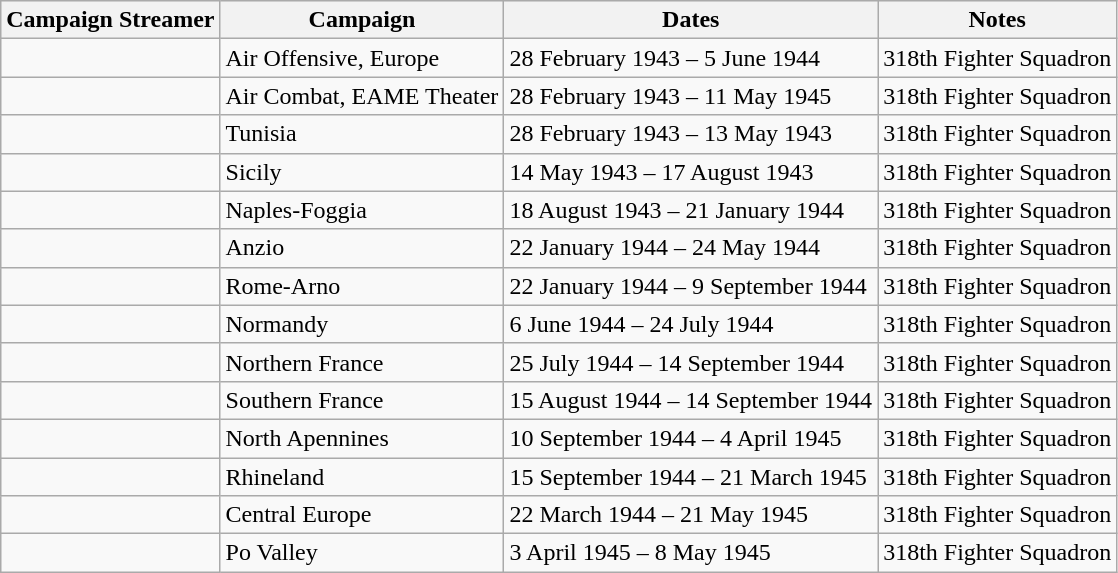<table class="wikitable">
<tr style="background:#efefef;">
<th>Campaign Streamer</th>
<th>Campaign</th>
<th>Dates</th>
<th>Notes</th>
</tr>
<tr>
<td></td>
<td>Air Offensive, Europe</td>
<td>28 February 1943 – 5 June 1944</td>
<td>318th Fighter Squadron</td>
</tr>
<tr>
<td></td>
<td>Air Combat, EAME Theater</td>
<td>28 February 1943 – 11 May 1945</td>
<td>318th Fighter Squadron</td>
</tr>
<tr>
<td></td>
<td>Tunisia</td>
<td>28 February 1943 – 13 May 1943</td>
<td>318th Fighter Squadron</td>
</tr>
<tr>
<td></td>
<td>Sicily</td>
<td>14 May 1943 – 17 August 1943</td>
<td>318th Fighter Squadron</td>
</tr>
<tr>
<td></td>
<td>Naples-Foggia</td>
<td>18 August 1943 – 21 January 1944</td>
<td>318th Fighter Squadron</td>
</tr>
<tr>
<td></td>
<td>Anzio</td>
<td>22 January 1944 – 24 May 1944</td>
<td>318th Fighter Squadron</td>
</tr>
<tr>
<td></td>
<td>Rome-Arno</td>
<td>22 January 1944 – 9 September 1944</td>
<td>318th Fighter Squadron</td>
</tr>
<tr>
<td></td>
<td>Normandy</td>
<td>6 June 1944 – 24 July 1944</td>
<td>318th Fighter Squadron</td>
</tr>
<tr>
<td></td>
<td>Northern France</td>
<td>25 July 1944 – 14 September 1944</td>
<td>318th Fighter Squadron</td>
</tr>
<tr>
<td></td>
<td>Southern France</td>
<td>15 August 1944 – 14 September 1944</td>
<td>318th Fighter Squadron</td>
</tr>
<tr>
<td></td>
<td>North Apennines</td>
<td>10 September 1944 – 4 April 1945</td>
<td>318th Fighter Squadron</td>
</tr>
<tr>
<td></td>
<td>Rhineland</td>
<td>15 September 1944 – 21 March 1945</td>
<td>318th Fighter Squadron</td>
</tr>
<tr>
<td></td>
<td>Central Europe</td>
<td>22 March 1944 – 21 May 1945</td>
<td>318th Fighter Squadron</td>
</tr>
<tr>
<td></td>
<td>Po Valley</td>
<td>3 April 1945 – 8 May 1945</td>
<td>318th Fighter Squadron</td>
</tr>
</table>
